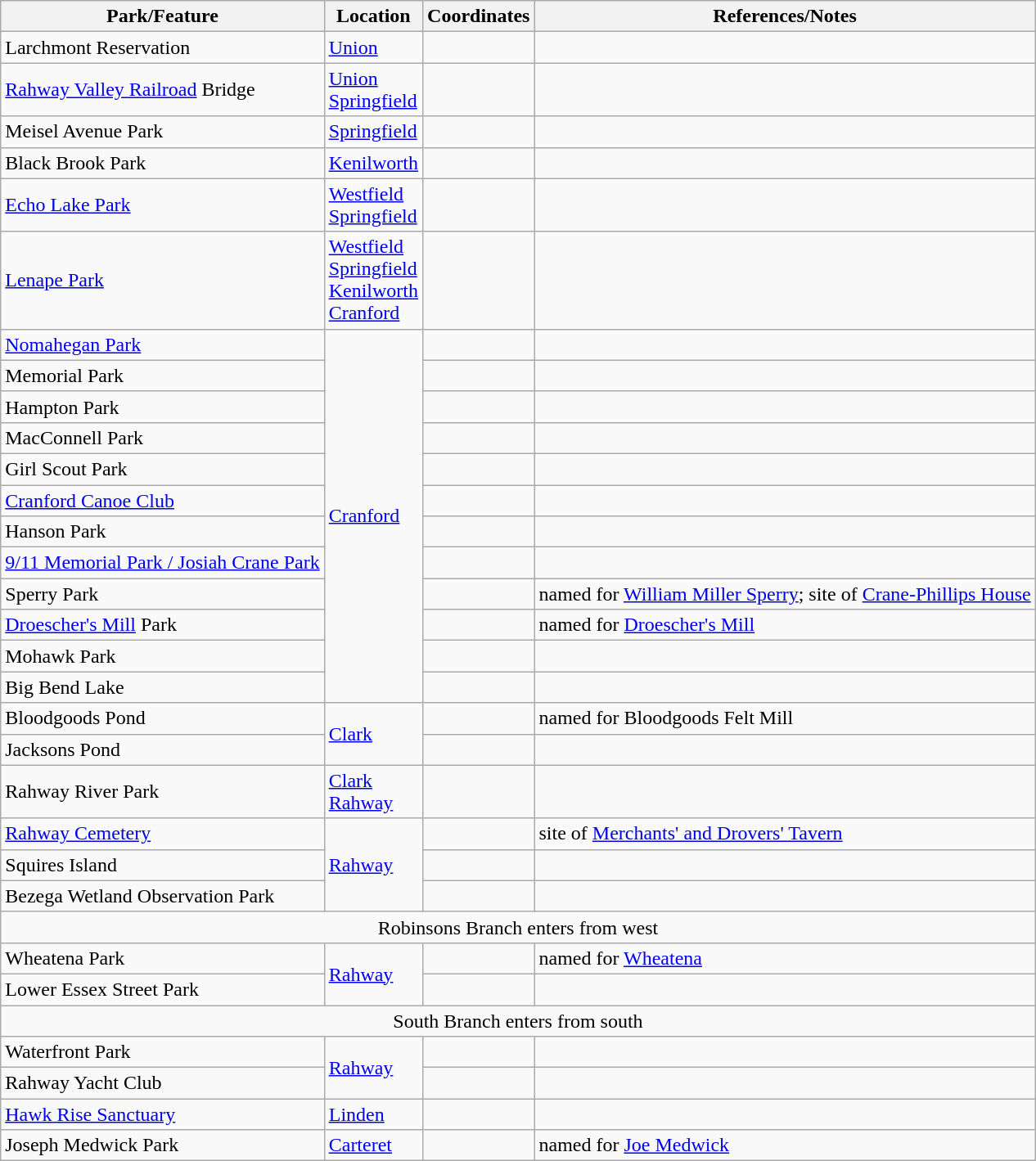<table class=wikitable>
<tr>
<th>Park/Feature</th>
<th>Location</th>
<th>Coordinates</th>
<th>References/Notes</th>
</tr>
<tr>
<td>Larchmont Reservation</td>
<td><a href='#'>Union</a></td>
<td><small></small></td>
<td></td>
</tr>
<tr>
<td><a href='#'>Rahway Valley Railroad</a> Bridge</td>
<td><a href='#'>Union</a><br><a href='#'>Springfield</a></td>
<td><small></small></td>
<td></td>
</tr>
<tr>
<td>Meisel Avenue Park</td>
<td><a href='#'>Springfield</a></td>
<td><small></small></td>
<td></td>
</tr>
<tr>
<td>Black Brook Park</td>
<td><a href='#'>Kenilworth</a></td>
<td><small></small></td>
<td></td>
</tr>
<tr>
<td><a href='#'>Echo Lake Park</a></td>
<td><a href='#'>Westfield</a><br><a href='#'>Springfield</a></td>
<td><small></small></td>
<td></td>
</tr>
<tr>
<td><a href='#'>Lenape Park</a></td>
<td><a href='#'>Westfield</a><br><a href='#'>Springfield</a><br><a href='#'>Kenilworth</a><br><a href='#'>Cranford</a></td>
<td><small></small></td>
<td></td>
</tr>
<tr>
<td><a href='#'>Nomahegan Park</a></td>
<td rowspan=12><a href='#'>Cranford</a></td>
<td><small></small></td>
<td></td>
</tr>
<tr>
<td>Memorial Park</td>
<td><small></small></td>
<td></td>
</tr>
<tr>
<td>Hampton Park</td>
<td><small></small></td>
<td></td>
</tr>
<tr>
<td>MacConnell Park</td>
<td><small></small></td>
<td></td>
</tr>
<tr>
<td>Girl Scout Park</td>
<td><small></small></td>
<td></td>
</tr>
<tr>
<td><a href='#'>Cranford Canoe Club</a></td>
<td><small></small></td>
<td></td>
</tr>
<tr>
<td>Hanson Park</td>
<td><small></small></td>
<td></td>
</tr>
<tr>
<td><a href='#'>9/11 Memorial Park / Josiah Crane Park</a></td>
<td><small></small></td>
<td></td>
</tr>
<tr>
<td>Sperry Park</td>
<td><small></small></td>
<td> named for <a href='#'>William Miller Sperry</a>; site of <a href='#'>Crane-Phillips House</a></td>
</tr>
<tr>
<td><a href='#'>Droescher's Mill</a> Park</td>
<td><small></small></td>
<td> named for <a href='#'>Droescher's Mill</a></td>
</tr>
<tr>
<td>Mohawk Park</td>
<td><small></small></td>
<td></td>
</tr>
<tr>
<td>Big Bend Lake</td>
<td><small></small></td>
<td></td>
</tr>
<tr>
<td>Bloodgoods Pond</td>
<td rowspan=2><a href='#'>Clark</a></td>
<td><small></small></td>
<td> named for Bloodgoods Felt Mill</td>
</tr>
<tr>
<td>Jacksons Pond</td>
<td><small></small></td>
<td></td>
</tr>
<tr>
<td>Rahway River Park</td>
<td><a href='#'>Clark</a><br><a href='#'>Rahway</a></td>
<td><small></small></td>
<td></td>
</tr>
<tr>
<td><a href='#'>Rahway Cemetery</a></td>
<td rowspan=3><a href='#'>Rahway</a></td>
<td><small></small></td>
<td>site of <a href='#'>Merchants' and Drovers' Tavern</a></td>
</tr>
<tr>
<td>Squires Island</td>
<td><small></small></td>
<td></td>
</tr>
<tr>
<td>Bezega Wetland Observation Park</td>
<td><small></small></td>
<td></td>
</tr>
<tr>
<td colspan=4 style="text-align:center;">Robinsons Branch enters from west</td>
</tr>
<tr>
<td>Wheatena Park</td>
<td rowspan=2><a href='#'>Rahway</a></td>
<td><small></small></td>
<td>named for <a href='#'>Wheatena</a></td>
</tr>
<tr>
<td>Lower Essex Street Park</td>
<td><small></small></td>
<td></td>
</tr>
<tr>
<td colspan=4 style="text-align:center;">South Branch enters from south</td>
</tr>
<tr>
<td>Waterfront Park</td>
<td rowspan=2><a href='#'>Rahway</a></td>
<td><small></small></td>
<td></td>
</tr>
<tr>
<td>Rahway Yacht Club</td>
<td><small></small></td>
<td></td>
</tr>
<tr>
<td><a href='#'>Hawk Rise Sanctuary</a></td>
<td><a href='#'>Linden</a></td>
<td><small></small></td>
<td></td>
</tr>
<tr>
<td>Joseph Medwick Park</td>
<td><a href='#'>Carteret</a></td>
<td><small></small></td>
<td>named for <a href='#'>Joe Medwick</a></td>
</tr>
</table>
